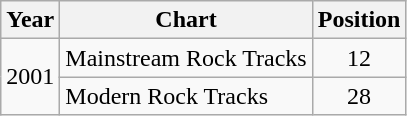<table class="wikitable">
<tr>
<th>Year</th>
<th>Chart</th>
<th>Position</th>
</tr>
<tr>
<td rowspan="2">2001</td>
<td>Mainstream Rock Tracks</td>
<td align="center">12</td>
</tr>
<tr>
<td>Modern Rock Tracks</td>
<td align="center">28</td>
</tr>
</table>
